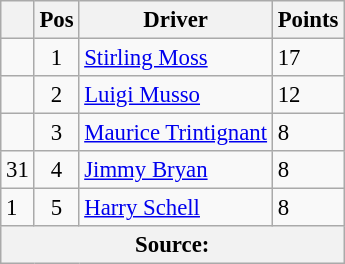<table class="wikitable" style="font-size: 95%;">
<tr>
<th></th>
<th>Pos</th>
<th>Driver</th>
<th>Points</th>
</tr>
<tr>
<td align="left"></td>
<td align="center">1</td>
<td> <a href='#'>Stirling Moss</a></td>
<td align="left">17</td>
</tr>
<tr>
<td align="left"></td>
<td align="center">2</td>
<td> <a href='#'>Luigi Musso</a></td>
<td align="left">12</td>
</tr>
<tr>
<td align="left"></td>
<td align="center">3</td>
<td> <a href='#'>Maurice Trintignant</a></td>
<td align="left">8</td>
</tr>
<tr>
<td align="left"> 31</td>
<td align="center">4</td>
<td> <a href='#'>Jimmy Bryan</a></td>
<td align="left">8</td>
</tr>
<tr>
<td align="left"> 1</td>
<td align="center">5</td>
<td> <a href='#'>Harry Schell</a></td>
<td align="left">8</td>
</tr>
<tr>
<th colspan=4>Source:</th>
</tr>
</table>
